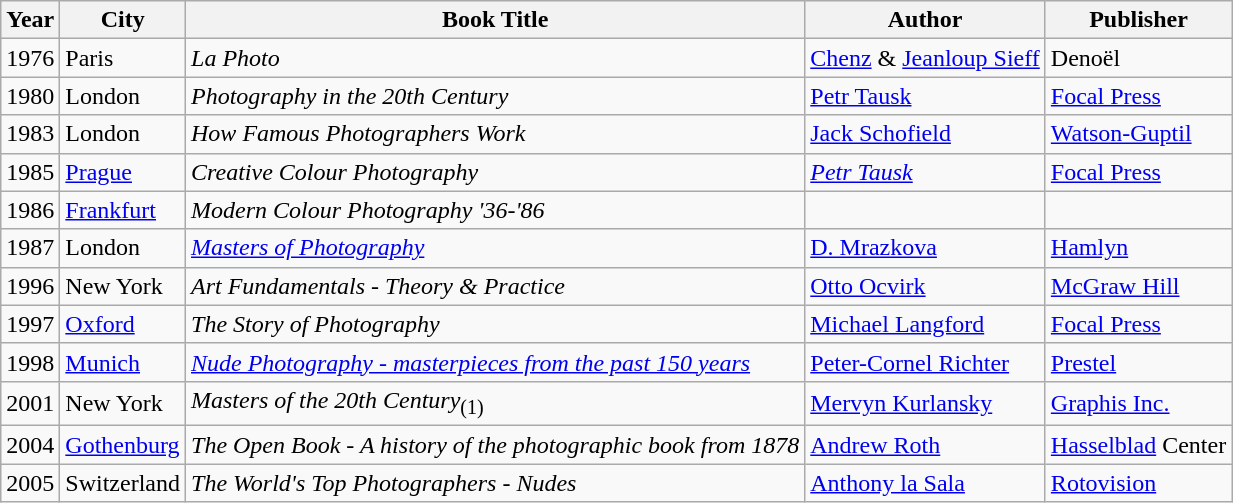<table class="wikitable">
<tr>
<th>Year</th>
<th>City</th>
<th>Book Title</th>
<th>Author</th>
<th>Publisher</th>
</tr>
<tr>
<td>1976</td>
<td>Paris</td>
<td><em>La Photo</em></td>
<td><a href='#'>Chenz</a> & <a href='#'>Jeanloup Sieff</a></td>
<td>Denoël</td>
</tr>
<tr>
<td>1980</td>
<td>London</td>
<td><em>Photography in the 20th Century</em></td>
<td><a href='#'>Petr Tausk</a></td>
<td><a href='#'>Focal Press</a></td>
</tr>
<tr>
<td>1983</td>
<td>London</td>
<td><em>How Famous Photographers Work</em></td>
<td><a href='#'>Jack Schofield</a></td>
<td><a href='#'>Watson-Guptil</a></td>
</tr>
<tr>
<td>1985</td>
<td><a href='#'>Prague</a></td>
<td><em>Creative Colour Photography</em></td>
<td><em><a href='#'>Petr Tausk</a></em></td>
<td><a href='#'>Focal Press</a></td>
</tr>
<tr>
<td>1986</td>
<td><a href='#'>Frankfurt</a></td>
<td><em>Modern Colour Photography '36-'86</em></td>
<td></td>
</tr>
<tr>
<td>1987</td>
<td>London</td>
<td><em><a href='#'>Masters of Photography</a></em></td>
<td><a href='#'>D. Mrazkova</a></td>
<td><a href='#'>Hamlyn</a></td>
</tr>
<tr>
<td>1996</td>
<td>New York</td>
<td><em>Art Fundamentals - Theory & Practice</em></td>
<td><a href='#'>Otto Ocvirk</a></td>
<td><a href='#'>McGraw Hill</a></td>
</tr>
<tr>
<td>1997</td>
<td><a href='#'>Oxford</a></td>
<td><em>The Story of Photography</em></td>
<td><a href='#'>Michael Langford</a></td>
<td><a href='#'>Focal Press</a></td>
</tr>
<tr>
<td>1998</td>
<td><a href='#'>Munich</a></td>
<td><em><a href='#'>Nude Photography - masterpieces from the past 150 years</a></em></td>
<td><a href='#'>Peter-Cornel Richter</a></td>
<td><a href='#'>Prestel</a></td>
</tr>
<tr>
<td>2001</td>
<td>New York</td>
<td><em>Masters of the 20th Century</em><sub>(1)</sub></td>
<td><a href='#'>Mervyn Kurlansky</a></td>
<td><a href='#'>Graphis Inc.</a></td>
</tr>
<tr>
<td>2004</td>
<td><a href='#'>Gothenburg</a></td>
<td><em>The Open Book - A history of the photographic book from 1878</em></td>
<td><a href='#'>Andrew Roth</a></td>
<td><a href='#'>Hasselblad</a> Center</td>
</tr>
<tr>
<td>2005</td>
<td>Switzerland</td>
<td><em>The World's Top Photographers - Nudes</em></td>
<td><a href='#'>Anthony la Sala</a></td>
<td><a href='#'>Rotovision</a></td>
</tr>
</table>
